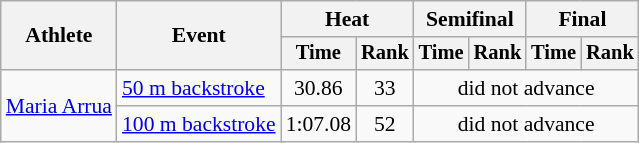<table class="wikitable" style="text-align:center; font-size:90%">
<tr>
<th rowspan="2">Athlete</th>
<th rowspan="2">Event</th>
<th colspan="2">Heat</th>
<th colspan="2">Semifinal</th>
<th colspan="2">Final</th>
</tr>
<tr style="font-size:95%">
<th>Time</th>
<th>Rank</th>
<th>Time</th>
<th>Rank</th>
<th>Time</th>
<th>Rank</th>
</tr>
<tr>
<td align=left rowspan=2><a href='#'>Maria Arrua</a></td>
<td align=left><a href='#'>50 m backstroke</a></td>
<td>30.86</td>
<td>33</td>
<td colspan=4>did not advance</td>
</tr>
<tr>
<td align=left><a href='#'>100 m backstroke</a></td>
<td>1:07.08</td>
<td>52</td>
<td colspan=4>did not advance</td>
</tr>
</table>
